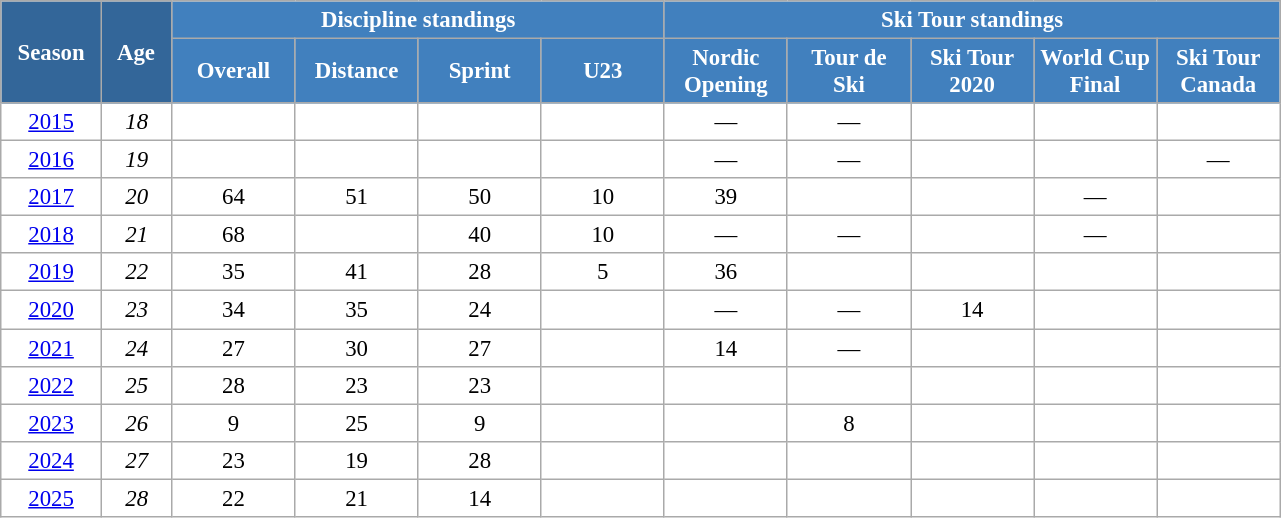<table class="wikitable" style="font-size:95%; text-align:center; border:grey solid 1px; border-collapse:collapse; background:#ffffff;">
<tr>
<th style="background-color:#369; color:white; width:60px;" rowspan="2"> Season </th>
<th style="background-color:#369; color:white; width:40px;" rowspan="2"> Age </th>
<th style="background-color:#4180be; color:white;" colspan="4">Discipline standings</th>
<th style="background-color:#4180be; color:white;" colspan="5">Ski Tour standings</th>
</tr>
<tr>
<th style="background-color:#4180be; color:white; width:75px;">Overall</th>
<th style="background-color:#4180be; color:white; width:75px;">Distance</th>
<th style="background-color:#4180be; color:white; width:75px;">Sprint</th>
<th style="background-color:#4180be; color:white; width:75px;">U23</th>
<th style="background-color:#4180be; color:white; width:75px;">Nordic<br>Opening</th>
<th style="background-color:#4180be; color:white; width:75px;">Tour de<br>Ski</th>
<th style="background-color:#4180be; color:white; width:75px;">Ski Tour<br>2020</th>
<th style="background-color:#4180be; color:white; width:75px;">World Cup<br>Final</th>
<th style="background-color:#4180be; color:white; width:75px;">Ski Tour<br>Canada</th>
</tr>
<tr>
<td><a href='#'>2015</a></td>
<td><em>18</em></td>
<td></td>
<td></td>
<td></td>
<td></td>
<td>—</td>
<td>—</td>
<td></td>
<td></td>
<td></td>
</tr>
<tr>
<td><a href='#'>2016</a></td>
<td><em>19</em></td>
<td></td>
<td></td>
<td></td>
<td></td>
<td>—</td>
<td>—</td>
<td></td>
<td></td>
<td>—</td>
</tr>
<tr>
<td><a href='#'>2017</a></td>
<td><em>20</em></td>
<td>64</td>
<td>51</td>
<td>50</td>
<td>10</td>
<td>39</td>
<td></td>
<td></td>
<td>—</td>
<td></td>
</tr>
<tr>
<td><a href='#'>2018</a></td>
<td><em>21</em></td>
<td>68</td>
<td></td>
<td>40</td>
<td>10</td>
<td>—</td>
<td>—</td>
<td></td>
<td>—</td>
<td></td>
</tr>
<tr>
<td><a href='#'>2019</a></td>
<td><em>22</em></td>
<td>35</td>
<td>41</td>
<td>28</td>
<td>5</td>
<td>36</td>
<td></td>
<td></td>
<td></td>
<td></td>
</tr>
<tr>
<td><a href='#'>2020</a></td>
<td><em>23</em></td>
<td>34</td>
<td>35</td>
<td>24</td>
<td></td>
<td>—</td>
<td>—</td>
<td>14</td>
<td></td>
<td></td>
</tr>
<tr>
<td><a href='#'>2021</a></td>
<td><em>24</em></td>
<td>27</td>
<td>30</td>
<td>27</td>
<td></td>
<td>14</td>
<td>—</td>
<td></td>
<td></td>
<td></td>
</tr>
<tr>
<td><a href='#'>2022</a></td>
<td><em>25</em></td>
<td>28</td>
<td>23</td>
<td>23</td>
<td></td>
<td></td>
<td></td>
<td></td>
<td></td>
<td></td>
</tr>
<tr>
<td><a href='#'>2023</a></td>
<td><em>26</em></td>
<td>9</td>
<td>25</td>
<td>9</td>
<td></td>
<td></td>
<td>8</td>
<td></td>
<td></td>
<td></td>
</tr>
<tr>
<td><a href='#'>2024</a></td>
<td><em>27</em></td>
<td>23</td>
<td>19</td>
<td>28</td>
<td></td>
<td></td>
<td></td>
<td></td>
<td></td>
<td></td>
</tr>
<tr>
<td><a href='#'>2025</a></td>
<td><em>28</em></td>
<td>22</td>
<td>21</td>
<td>14</td>
<td></td>
<td></td>
<td></td>
<td></td>
<td></td>
<td></td>
</tr>
</table>
